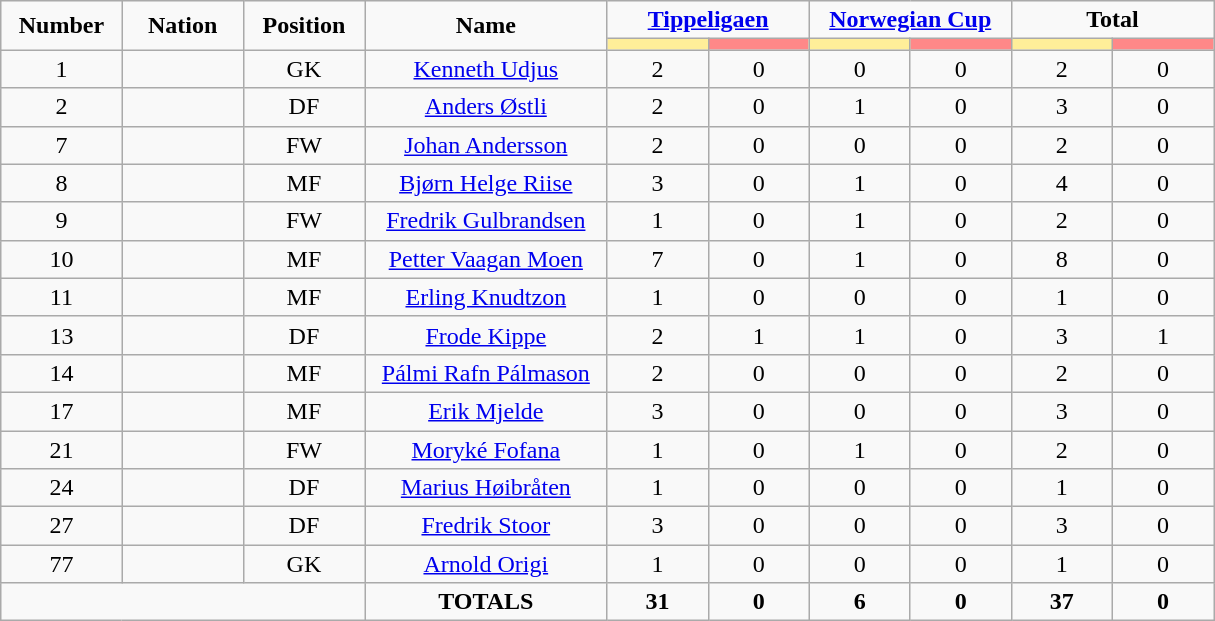<table class="wikitable" style="font-size: 100%; text-align: center;">
<tr>
<td rowspan=2 width="10%" align=center><strong>Number</strong></td>
<td rowspan=2 width="10%" align=center><strong>Nation</strong></td>
<td rowspan=2 width="10%" align=center><strong>Position</strong></td>
<td rowspan=2 width="20%" align=center><strong>Name</strong></td>
<td colspan=2 align=center><strong><a href='#'>Tippeligaen</a></strong></td>
<td colspan=2 align=center><strong><a href='#'>Norwegian Cup</a></strong></td>
<td colspan=2 align=center><strong>Total</strong></td>
</tr>
<tr>
<th width=60 style="background: #FFEE99"></th>
<th width=60 style="background: #FF8888"></th>
<th width=60 style="background: #FFEE99"></th>
<th width=60 style="background: #FF8888"></th>
<th width=60 style="background: #FFEE99"></th>
<th width=60 style="background: #FF8888"></th>
</tr>
<tr>
<td>1</td>
<td></td>
<td>GK</td>
<td><a href='#'>Kenneth Udjus</a></td>
<td>2</td>
<td>0</td>
<td>0</td>
<td>0</td>
<td>2</td>
<td>0</td>
</tr>
<tr>
<td>2</td>
<td></td>
<td>DF</td>
<td><a href='#'>Anders Østli</a></td>
<td>2</td>
<td>0</td>
<td>1</td>
<td>0</td>
<td>3</td>
<td>0</td>
</tr>
<tr>
<td>7</td>
<td></td>
<td>FW</td>
<td><a href='#'>Johan Andersson</a></td>
<td>2</td>
<td>0</td>
<td>0</td>
<td>0</td>
<td>2</td>
<td>0</td>
</tr>
<tr>
<td>8</td>
<td></td>
<td>MF</td>
<td><a href='#'>Bjørn Helge Riise</a></td>
<td>3</td>
<td>0</td>
<td>1</td>
<td>0</td>
<td>4</td>
<td>0</td>
</tr>
<tr>
<td>9</td>
<td></td>
<td>FW</td>
<td><a href='#'>Fredrik Gulbrandsen</a></td>
<td>1</td>
<td>0</td>
<td>1</td>
<td>0</td>
<td>2</td>
<td>0</td>
</tr>
<tr>
<td>10</td>
<td></td>
<td>MF</td>
<td><a href='#'>Petter Vaagan Moen</a></td>
<td>7</td>
<td>0</td>
<td>1</td>
<td>0</td>
<td>8</td>
<td>0</td>
</tr>
<tr>
<td>11</td>
<td></td>
<td>MF</td>
<td><a href='#'>Erling Knudtzon</a></td>
<td>1</td>
<td>0</td>
<td>0</td>
<td>0</td>
<td>1</td>
<td>0</td>
</tr>
<tr>
<td>13</td>
<td></td>
<td>DF</td>
<td><a href='#'>Frode Kippe</a></td>
<td>2</td>
<td>1</td>
<td>1</td>
<td>0</td>
<td>3</td>
<td>1</td>
</tr>
<tr>
<td>14</td>
<td></td>
<td>MF</td>
<td><a href='#'>Pálmi Rafn Pálmason</a></td>
<td>2</td>
<td>0</td>
<td>0</td>
<td>0</td>
<td>2</td>
<td>0</td>
</tr>
<tr>
<td>17</td>
<td></td>
<td>MF</td>
<td><a href='#'>Erik Mjelde</a></td>
<td>3</td>
<td>0</td>
<td>0</td>
<td>0</td>
<td>3</td>
<td>0</td>
</tr>
<tr>
<td>21</td>
<td></td>
<td>FW</td>
<td><a href='#'>Moryké Fofana</a></td>
<td>1</td>
<td>0</td>
<td>1</td>
<td>0</td>
<td>2</td>
<td>0</td>
</tr>
<tr>
<td>24</td>
<td></td>
<td>DF</td>
<td><a href='#'>Marius Høibråten</a></td>
<td>1</td>
<td>0</td>
<td>0</td>
<td>0</td>
<td>1</td>
<td>0</td>
</tr>
<tr>
<td>27</td>
<td></td>
<td>DF</td>
<td><a href='#'>Fredrik Stoor</a></td>
<td>3</td>
<td>0</td>
<td>0</td>
<td>0</td>
<td>3</td>
<td>0</td>
</tr>
<tr>
<td>77</td>
<td></td>
<td>GK</td>
<td><a href='#'>Arnold Origi</a></td>
<td>1</td>
<td>0</td>
<td>0</td>
<td>0</td>
<td>1</td>
<td>0</td>
</tr>
<tr>
<td colspan=3></td>
<td><strong>TOTALS</strong></td>
<td><strong>31</strong></td>
<td><strong>0</strong></td>
<td><strong>6</strong></td>
<td><strong>0</strong></td>
<td><strong>37</strong></td>
<td><strong>0</strong></td>
</tr>
</table>
